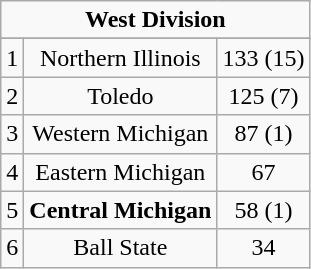<table class="wikitable">
<tr align="center">
<td align="center" Colspan="3"><strong>West Division</strong></td>
</tr>
<tr align="center">
</tr>
<tr align="center">
<td>1</td>
<td>Northern Illinois</td>
<td>133 (15)</td>
</tr>
<tr align="center">
<td>2</td>
<td>Toledo</td>
<td>125 (7)</td>
</tr>
<tr align="center">
<td>3</td>
<td>Western Michigan</td>
<td>87 (1)</td>
</tr>
<tr align="center">
<td>4</td>
<td>Eastern Michigan</td>
<td>67</td>
</tr>
<tr align="center">
<td>5</td>
<td><strong>Central Michigan</strong></td>
<td>58 (1)</td>
</tr>
<tr align="center">
<td>6</td>
<td>Ball State</td>
<td>34</td>
</tr>
</table>
